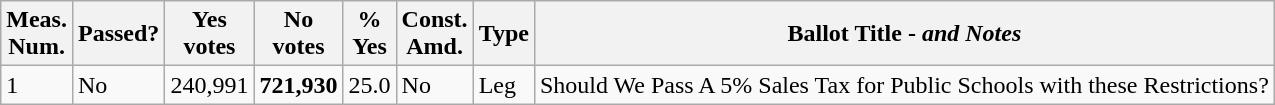<table class="wikitable sortable">
<tr>
<th>Meas.<br>Num.</th>
<th>Passed?</th>
<th>Yes<br>votes</th>
<th>No<br>votes</th>
<th>%<br>Yes</th>
<th>Const.<br>Amd.</th>
<th>Type<br></th>
<th>Ballot Title - <em>and Notes</em></th>
</tr>
<tr>
<td>1</td>
<td>No</td>
<td>240,991</td>
<td><strong>721,930</strong></td>
<td>25.0</td>
<td>No</td>
<td>Leg</td>
<td>Should We Pass A 5% Sales Tax for Public Schools with these Restrictions?</td>
</tr>
</table>
